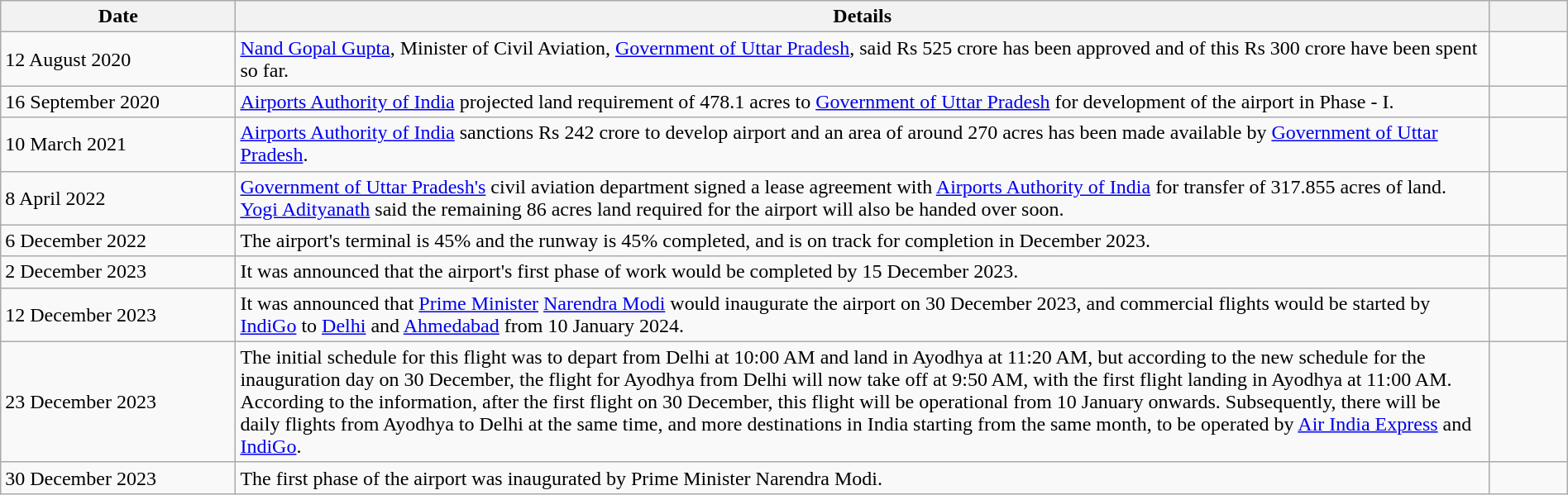<table class="wikitable" style="width:100%;">
<tr>
<th style="width:15%;">Date</th>
<th style="width:80%;">Details</th>
<th style="width:05%;"></th>
</tr>
<tr>
<td>12 August 2020</td>
<td><a href='#'>Nand Gopal Gupta</a>, Minister of Civil Aviation, <a href='#'>Government of Uttar Pradesh</a>, said Rs 525 crore has been approved and of this Rs 300 crore have been spent so far.</td>
<td></td>
</tr>
<tr>
<td>16 September 2020</td>
<td><a href='#'>Airports Authority of India</a> projected land requirement of 478.1 acres to <a href='#'>Government of Uttar Pradesh</a> for development of the airport in Phase - I.</td>
<td></td>
</tr>
<tr>
<td>10 March 2021</td>
<td><a href='#'>Airports Authority of India</a> sanctions Rs 242 crore to develop airport and an area of around 270 acres has been made available by <a href='#'>Government of Uttar Pradesh</a>.</td>
<td></td>
</tr>
<tr>
<td>8 April 2022</td>
<td><a href='#'>Government of Uttar Pradesh's</a> civil aviation department signed a lease agreement with <a href='#'>Airports Authority of India</a> for transfer of 317.855 acres of land. <a href='#'>Yogi Adityanath</a> said the remaining 86 acres land required for the airport will also be handed over soon.</td>
<td></td>
</tr>
<tr>
<td>6 December 2022</td>
<td>The airport's terminal is 45% and the runway is 45% completed, and is on track for completion in December 2023.</td>
<td></td>
</tr>
<tr>
<td>2 December 2023</td>
<td>It was announced that the airport's first phase of work would be completed by 15 December 2023.</td>
<td></td>
</tr>
<tr>
<td>12 December 2023</td>
<td>It was announced that <a href='#'>Prime Minister</a> <a href='#'>Narendra Modi</a> would inaugurate the airport on 30 December 2023, and commercial flights would be started by <a href='#'>IndiGo</a> to <a href='#'>Delhi</a> and <a href='#'>Ahmedabad</a> from 10 January 2024.</td>
<td></td>
</tr>
<tr>
<td>23 December 2023</td>
<td>The initial schedule for this flight was to depart from Delhi at 10:00 AM and land in Ayodhya at 11:20 AM, but according to the new schedule for the inauguration day on 30 December, the flight for Ayodhya from Delhi will now take off at 9:50 AM, with the first flight landing in Ayodhya at 11:00 AM. According to the information, after the first flight on 30 December, this flight will be operational from 10 January onwards. Subsequently, there will be daily flights from Ayodhya to Delhi at the same time, and more destinations in India starting from the same month, to be operated by <a href='#'>Air India Express</a> and <a href='#'>IndiGo</a>.</td>
<td></td>
</tr>
<tr>
<td>30 December 2023</td>
<td>The first phase of the airport was inaugurated by Prime Minister Narendra Modi.</td>
<td></td>
</tr>
</table>
